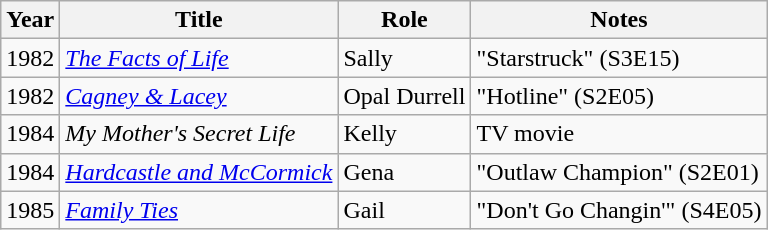<table class="wikitable">
<tr>
<th>Year</th>
<th>Title</th>
<th>Role</th>
<th>Notes</th>
</tr>
<tr>
<td>1982</td>
<td><em><a href='#'>The Facts of Life</a></em></td>
<td>Sally</td>
<td>"Starstruck" (S3E15)</td>
</tr>
<tr>
<td>1982</td>
<td><em><a href='#'>Cagney & Lacey</a></em></td>
<td>Opal Durrell</td>
<td>"Hotline" (S2E05)</td>
</tr>
<tr>
<td>1984</td>
<td><em>My Mother's Secret Life</em></td>
<td>Kelly</td>
<td>TV movie</td>
</tr>
<tr>
<td>1984</td>
<td><em><a href='#'>Hardcastle and McCormick</a></em></td>
<td>Gena</td>
<td>"Outlaw Champion" (S2E01)</td>
</tr>
<tr>
<td>1985</td>
<td><em><a href='#'>Family Ties</a></em></td>
<td>Gail</td>
<td>"Don't Go Changin'" (S4E05)</td>
</tr>
</table>
